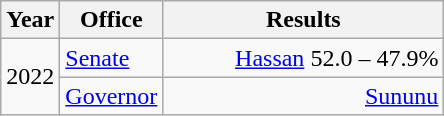<table class="wikitable">
<tr>
<th width="30">Year</th>
<th width="60">Office</th>
<th width="180">Results</th>
</tr>
<tr>
<td rowspan="2">2022</td>
<td><a href='#'>Senate</a></td>
<td align="right" ><a href='#'>Hassan</a> 52.0 – 47.9%</td>
</tr>
<tr>
<td><a href='#'>Governor</a></td>
<td align="right" ><a href='#'>Sununu</a></td>
</tr>
</table>
